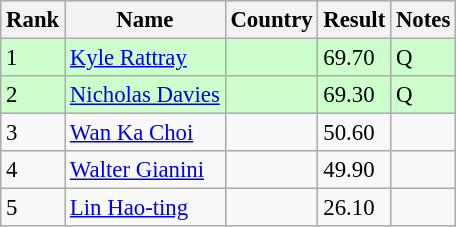<table class="wikitable" style="font-size:95%" style="text-align:center; width:35em;">
<tr>
<th>Rank</th>
<th>Name</th>
<th>Country</th>
<th>Result</th>
<th>Notes</th>
</tr>
<tr bgcolor=ccffcc>
<td>1</td>
<td align=left><a href='#'>Kyle Rattray</a></td>
<td align="left"></td>
<td>69.70</td>
<td>Q</td>
</tr>
<tr bgcolor=ccffcc>
<td>2</td>
<td align=left><a href='#'>Nicholas Davies</a></td>
<td align="left"></td>
<td>69.30</td>
<td>Q</td>
</tr>
<tr>
<td>3</td>
<td align=left><a href='#'>Wan Ka Choi</a></td>
<td align="left"></td>
<td>50.60</td>
<td></td>
</tr>
<tr>
<td>4</td>
<td align=left><a href='#'>Walter Gianini</a></td>
<td align=left></td>
<td>49.90</td>
<td></td>
</tr>
<tr>
<td>5</td>
<td align=left><a href='#'>Lin Hao-ting</a></td>
<td align=left></td>
<td>26.10</td>
<td></td>
</tr>
</table>
